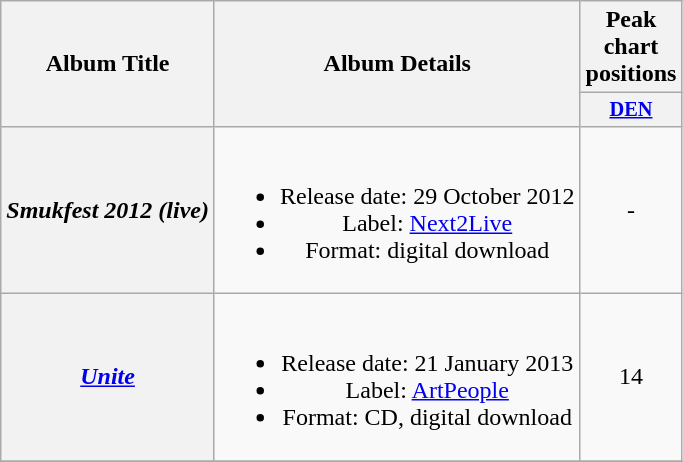<table class="wikitable plainrowheaders" style="text-align:center;">
<tr>
<th scope="col" rowspan="2">Album Title</th>
<th scope="col" rowspan="2">Album Details</th>
<th scope="col" colspan="1">Peak chart positions</th>
</tr>
<tr>
<th scope="col" style="width:3em;font-size:85%;"><a href='#'>DEN</a><br></th>
</tr>
<tr>
<th scope="row"><strong><em>Smukfest 2012 (live)</em></strong></th>
<td><br><ul><li>Release date: 29 October 2012</li><li>Label: <a href='#'>Next2Live</a></li><li>Format: digital download</li></ul></td>
<td>-</td>
</tr>
<tr>
<th scope="row"><strong><em><a href='#'>Unite</a></em></strong></th>
<td><br><ul><li>Release date: 21 January 2013</li><li>Label: <a href='#'>ArtPeople</a></li><li>Format: CD, digital download</li></ul></td>
<td>14</td>
</tr>
<tr>
</tr>
</table>
